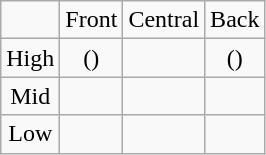<table class="wikitable" style="text-align:center;">
<tr>
<td></td>
<td>Front</td>
<td>Central</td>
<td>Back</td>
</tr>
<tr>
<td>High</td>
<td>()</td>
<td></td>
<td>()</td>
</tr>
<tr>
<td>Mid</td>
<td></td>
<td></td>
<td></td>
</tr>
<tr>
<td>Low</td>
<td></td>
<td></td>
<td></td>
</tr>
</table>
